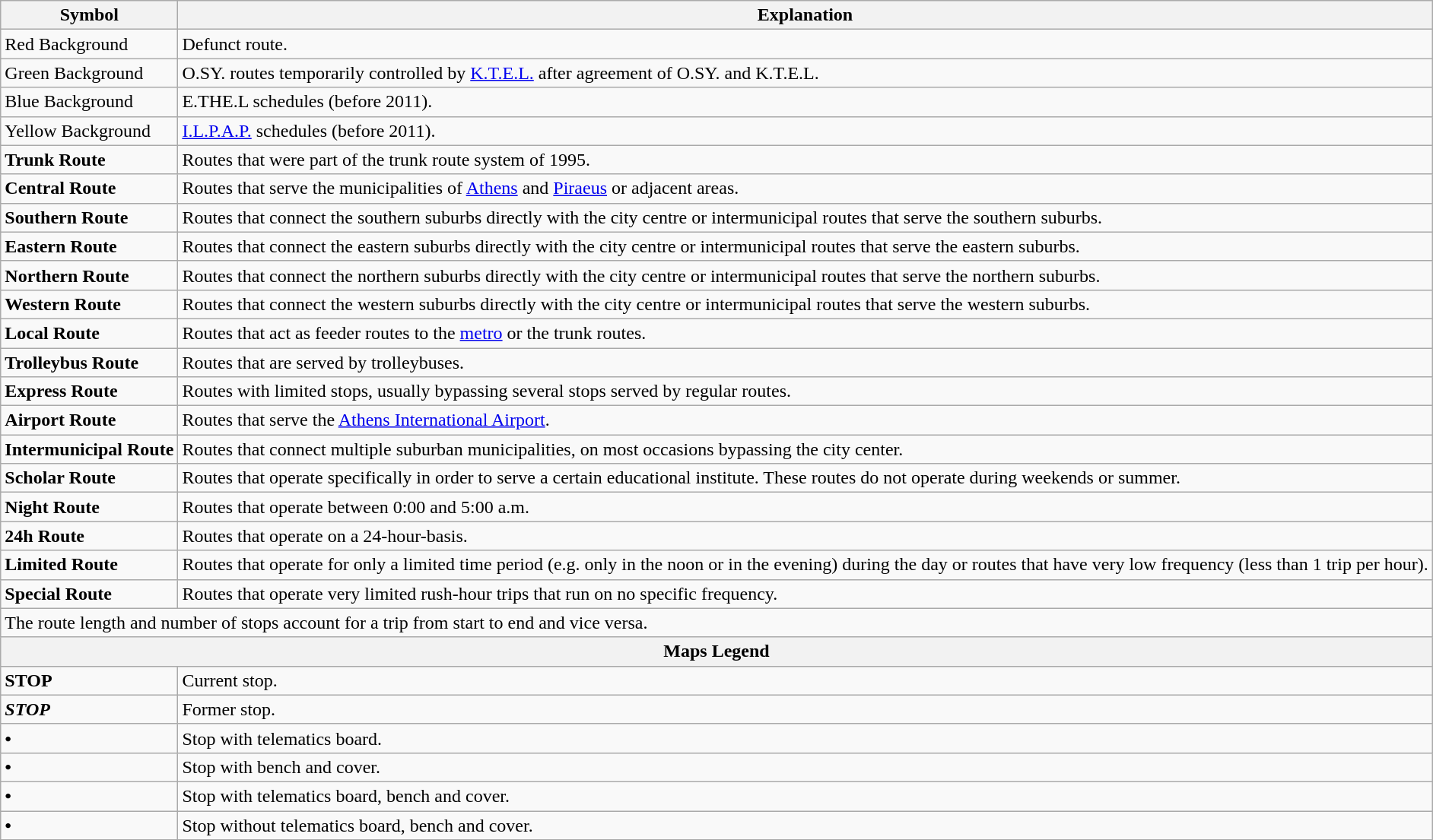<table cellpadding="5" style="margin:0 auto; text-align:left;"  class="wikitable sortable">
<tr>
<th>Symbol</th>
<th>Explanation</th>
</tr>
<tr>
<td><span>Red Background</span></td>
<td>Defunct route.</td>
</tr>
<tr>
<td><span>Green Background</span></td>
<td>O.SY. routes temporarily controlled by <a href='#'>K.T.E.L.</a> after agreement of O.SY. and K.T.E.L.</td>
</tr>
<tr>
<td><span>Blue Background</span></td>
<td>E.THE.L schedules (before 2011).</td>
</tr>
<tr>
<td><span>Yellow Background</span></td>
<td><a href='#'>I.L.P.A.P.</a> schedules (before 2011).</td>
</tr>
<tr>
<td><span><strong>Trunk Route</strong></span></td>
<td>Routes that were part of the trunk route system of 1995.</td>
</tr>
<tr>
<td><span><strong>Central Route</strong></span></td>
<td>Routes that serve the municipalities of <a href='#'>Athens</a> and <a href='#'>Piraeus</a> or adjacent areas.</td>
</tr>
<tr>
<td><span><strong>Southern Route</strong></span></td>
<td>Routes that connect the southern suburbs directly with the city centre or intermunicipal routes that serve the southern suburbs.</td>
</tr>
<tr>
<td><span><strong>Eastern Route</strong></span></td>
<td>Routes that connect the eastern suburbs directly with the city centre or intermunicipal routes that serve the eastern suburbs.</td>
</tr>
<tr>
<td><span><strong>Northern Route</strong></span></td>
<td>Routes that connect the northern suburbs directly with the city centre or intermunicipal routes that serve the northern suburbs.</td>
</tr>
<tr>
<td><span><strong>Western Route</strong></span></td>
<td>Routes that connect the western suburbs directly with the city centre or intermunicipal routes that serve the western suburbs.</td>
</tr>
<tr>
<td><span><strong>Local Route</strong></span></td>
<td>Routes that act as feeder routes to the <a href='#'>metro</a> or the trunk routes.</td>
</tr>
<tr>
<td><span><strong>Trolleybus Route</strong></span></td>
<td>Routes that are served by trolleybuses.</td>
</tr>
<tr>
<td><strong>Express Route</strong></td>
<td>Routes with limited stops, usually bypassing several stops served by regular routes.</td>
</tr>
<tr>
<td><strong>Airport Route</strong></td>
<td>Routes that serve the <a href='#'>Athens International Airport</a>.</td>
</tr>
<tr>
<td><strong>Intermunicipal Route</strong></td>
<td>Routes that connect multiple suburban municipalities, on most occasions bypassing the city center.</td>
</tr>
<tr>
<td><strong>Scholar Route</strong></td>
<td>Routes that operate specifically in order to serve a certain educational institute. These routes do not operate during weekends or summer.</td>
</tr>
<tr>
<td><strong>Night Route</strong></td>
<td>Routes that operate between 0:00 and 5:00 a.m.</td>
</tr>
<tr>
<td><strong>24h Route</strong></td>
<td>Routes that operate on a 24-hour-basis.</td>
</tr>
<tr>
<td><strong>Limited Route</strong></td>
<td>Routes that operate for only a limited time period (e.g. only in the noon or in the evening) during the day or routes that have very low frequency (less than 1 trip per hour).</td>
</tr>
<tr>
<td><strong>Special Route</strong></td>
<td>Routes that operate very limited rush-hour trips that run on no specific frequency.</td>
</tr>
<tr>
<td colspan="2">The route length and number of stops account for a trip from start to end and vice versa.</td>
</tr>
<tr>
<th colspan="2">Maps Legend</th>
</tr>
<tr>
<td><span><strong>STOP</strong></span></td>
<td>Current stop.</td>
</tr>
<tr>
<td><span><strong><em>STOP</em></strong></span></td>
<td>Former stop.</td>
</tr>
<tr>
<td><span><strong><em>•</em></strong></span></td>
<td>Stop with telematics board.</td>
</tr>
<tr>
<td><span><strong><em>•</em></strong></span></td>
<td>Stop with bench and cover.</td>
</tr>
<tr>
<td><span><strong><em>•</em></strong></span></td>
<td>Stop with telematics board, bench and cover.</td>
</tr>
<tr>
<td><span><strong><em>•</em></strong></span></td>
<td>Stop without telematics board, bench and cover.</td>
</tr>
</table>
